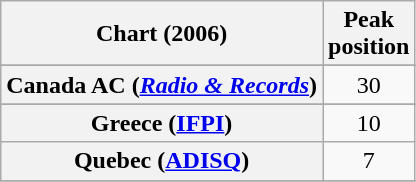<table class="wikitable sortable plainrowheaders" style="text-align:center">
<tr>
<th scope="col">Chart (2006)</th>
<th scope="col">Peak<br>position</th>
</tr>
<tr>
</tr>
<tr>
<th scope="row">Canada AC (<em><a href='#'>Radio & Records</a></em>)</th>
<td>30</td>
</tr>
<tr>
</tr>
<tr>
</tr>
<tr>
</tr>
<tr>
<th scope="row">Greece (<a href='#'>IFPI</a>)</th>
<td>10</td>
</tr>
<tr>
<th scope="row">Quebec (<a href='#'>ADISQ</a>)</th>
<td>7</td>
</tr>
<tr>
</tr>
</table>
